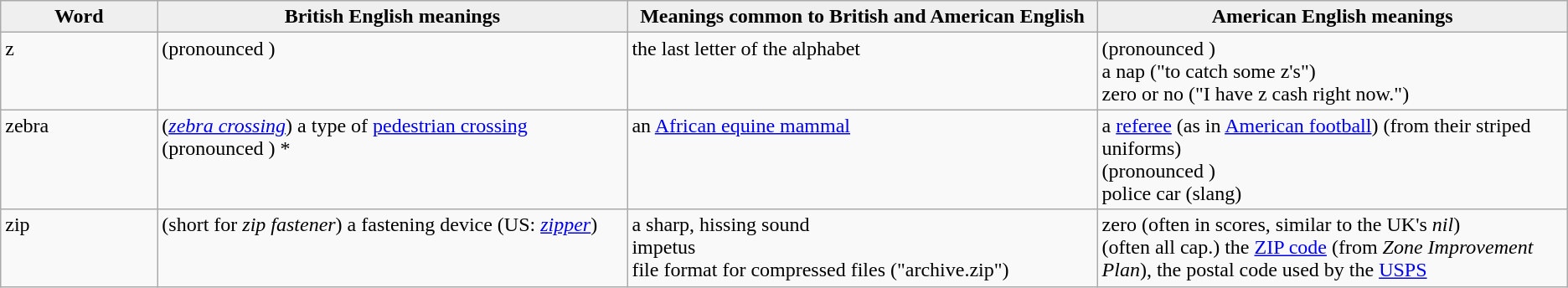<table class="wikitable">
<tr>
<th style="width:10%; background:#efefef;">Word</th>
<th style="width:30%; background:#efefef;">British English meanings</th>
<th style="width:30%; background:#efefef;">Meanings common to British and American English</th>
<th style="width:30%; background:#efefef;">American English meanings</th>
</tr>
<tr valign="top">
<td>z</td>
<td>(pronounced )</td>
<td>the last letter of the alphabet</td>
<td>(pronounced )<br>a nap ("to catch some z's")<br>zero or no ("I have z cash right now.")</td>
</tr>
<tr valign="top">
<td>zebra</td>
<td>(<em><a href='#'>zebra crossing</a></em>) a type of <a href='#'>pedestrian crossing</a><br>(pronounced ) *</td>
<td>an <a href='#'>African equine mammal</a></td>
<td>a <a href='#'>referee</a> (as in <a href='#'>American football</a>) (from their striped uniforms)<br>(pronounced )<br>police car (slang)</td>
</tr>
<tr valign="top">
<td>zip</td>
<td>(short for <em>zip fastener</em>) a fastening device (US: <em><a href='#'>zipper</a></em>)</td>
<td>a sharp, hissing sound<br>impetus<br>file format for compressed files ("archive.zip")</td>
<td>zero (often in scores, similar to the UK's <em>nil</em>)<br>(often all cap.) the <a href='#'>ZIP code</a> (from <em>Zone Improvement Plan</em>), the postal code used by the <a href='#'>USPS</a></td>
</tr>
</table>
